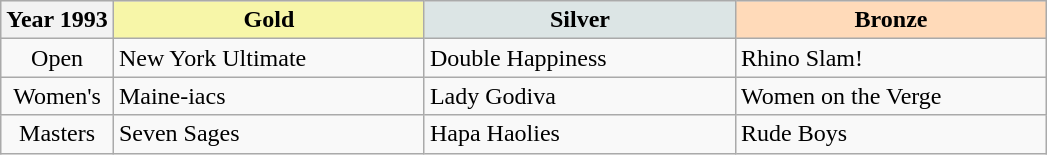<table class="wikitable sortable">
<tr bgcolor="#efefef" align="left">
<th>Year 1993</th>
<th width=200 style="background-color: #F7F6A8;"> Gold</th>
<th width=200 style="background-color: #DCE5E5;"> Silver</th>
<th width=200 style="background-color: #FFDAB9;"> Bronze</th>
</tr>
<tr>
<td align="center">Open</td>
<td>New York Ultimate </td>
<td>Double Happiness </td>
<td>Rhino Slam! </td>
</tr>
<tr>
<td align="center">Women's</td>
<td>Maine-iacs </td>
<td>Lady Godiva </td>
<td>Women on the Verge </td>
</tr>
<tr>
<td align="center">Masters</td>
<td>Seven Sages </td>
<td>Hapa Haolies </td>
<td>Rude Boys </td>
</tr>
</table>
